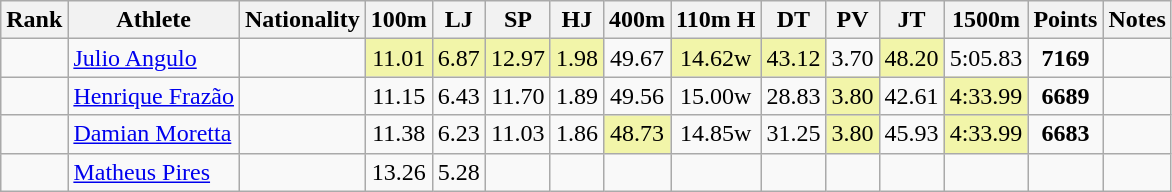<table class="wikitable sortable" style=" text-align:center;">
<tr>
<th>Rank</th>
<th>Athlete</th>
<th>Nationality</th>
<th>100m</th>
<th>LJ</th>
<th>SP</th>
<th>HJ</th>
<th>400m</th>
<th>110m H</th>
<th>DT</th>
<th>PV</th>
<th>JT</th>
<th>1500m</th>
<th>Points</th>
<th>Notes</th>
</tr>
<tr>
<td></td>
<td align=left><a href='#'>Julio Angulo</a></td>
<td align=left></td>
<td bgcolor=#F2F5A9>11.01</td>
<td bgcolor=#F2F5A9>6.87</td>
<td bgcolor=#F2F5A9>12.97</td>
<td bgcolor=#F2F5A9>1.98</td>
<td>49.67</td>
<td bgcolor=#F2F5A9>14.62w</td>
<td bgcolor=#F2F5A9>43.12</td>
<td>3.70</td>
<td bgcolor=#F2F5A9>48.20</td>
<td>5:05.83</td>
<td><strong>7169</strong></td>
<td></td>
</tr>
<tr>
<td></td>
<td align=left><a href='#'>Henrique Frazão</a></td>
<td align=left></td>
<td>11.15</td>
<td>6.43</td>
<td>11.70</td>
<td>1.89</td>
<td>49.56</td>
<td>15.00w</td>
<td>28.83</td>
<td bgcolor=#F2F5A9>3.80</td>
<td>42.61</td>
<td bgcolor=#F2F5A9>4:33.99</td>
<td><strong>6689</strong></td>
<td></td>
</tr>
<tr>
<td></td>
<td align=left><a href='#'>Damian Moretta</a></td>
<td align=left></td>
<td>11.38</td>
<td>6.23</td>
<td>11.03</td>
<td>1.86</td>
<td bgcolor=#F2F5A9>48.73</td>
<td>14.85w</td>
<td>31.25</td>
<td bgcolor=#F2F5A9>3.80</td>
<td>45.93</td>
<td bgcolor=#F2F5A9>4:33.99</td>
<td><strong>6683</strong></td>
<td></td>
</tr>
<tr>
<td></td>
<td align=left><a href='#'>Matheus Pires</a></td>
<td align=left></td>
<td>13.26</td>
<td>5.28</td>
<td></td>
<td></td>
<td></td>
<td></td>
<td></td>
<td></td>
<td></td>
<td></td>
<td><strong></strong></td>
<td></td>
</tr>
</table>
